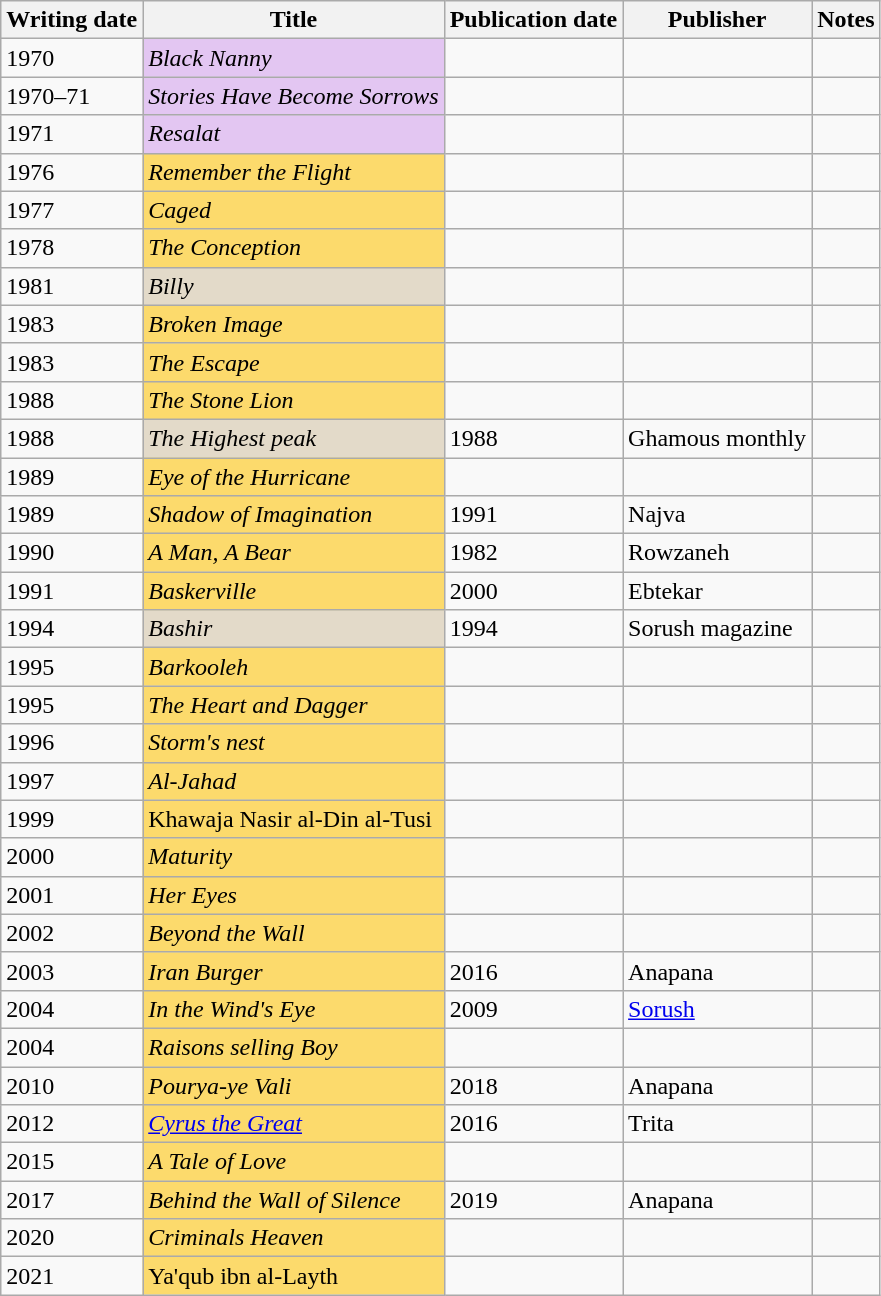<table class="wikitable sortable">
<tr>
<th>Writing date</th>
<th>Title</th>
<th>Publication date</th>
<th>Publisher</th>
<th>Notes</th>
</tr>
<tr>
<td>1970</td>
<td style="background:#e3c6f2; "><em>Black Nanny</em></td>
<td></td>
<td></td>
<td></td>
</tr>
<tr>
<td>1970–71</td>
<td style="background:#e3c6f2; "><em>Stories Have Become Sorrows</em></td>
<td></td>
<td></td>
<td></td>
</tr>
<tr>
<td>1971</td>
<td style="background:#e3c6f2; "><em>Resalat</em></td>
<td></td>
<td></td>
<td></td>
</tr>
<tr>
<td>1976</td>
<td style="background:#fcda6c; "><em>Remember the Flight</em></td>
<td></td>
<td></td>
<td></td>
</tr>
<tr>
<td>1977</td>
<td style="background:#fcda6c; "><em>Caged</em></td>
<td></td>
<td></td>
<td></td>
</tr>
<tr>
<td>1978</td>
<td style="background:#fcda6c; "><em>The Conception</em></td>
<td></td>
<td></td>
<td></td>
</tr>
<tr>
<td>1981</td>
<td style="background:#E3DAC9; "><em>Billy</em></td>
<td></td>
<td></td>
<td></td>
</tr>
<tr>
<td>1983</td>
<td style="background:#fcda6c; "><em>Broken Image</em></td>
<td></td>
<td></td>
<td></td>
</tr>
<tr>
<td>1983</td>
<td style="background:#fcda6c; "><em>The Escape</em></td>
<td></td>
<td></td>
<td></td>
</tr>
<tr>
<td>1988</td>
<td style="background:#fcda6c; "><em>The Stone Lion</em></td>
<td></td>
<td></td>
<td></td>
</tr>
<tr>
<td>1988</td>
<td style="background:#E3DAC9; "><em>The Highest peak</em></td>
<td>1988</td>
<td>Ghamous monthly</td>
<td></td>
</tr>
<tr>
<td>1989</td>
<td style="background:#fcda6c; "><em>Eye of the Hurricane</em></td>
<td></td>
<td></td>
<td></td>
</tr>
<tr>
<td>1989</td>
<td style="background:#fcda6c; "><em>Shadow of Imagination</em></td>
<td>1991</td>
<td>Najva</td>
<td></td>
</tr>
<tr>
<td>1990</td>
<td style="background:#fcda6c; "><em>A Man, A Bear</em></td>
<td>1982</td>
<td>Rowzaneh</td>
<td></td>
</tr>
<tr>
<td>1991</td>
<td style="background:#fcda6c; "><em>Baskerville</em></td>
<td>2000</td>
<td>Ebtekar</td>
<td></td>
</tr>
<tr>
<td>1994</td>
<td style="background:#E3DAC9; "><em>Bashir</em></td>
<td>1994</td>
<td>Sorush magazine</td>
<td></td>
</tr>
<tr>
<td>1995</td>
<td style="background:#fcda6c; "><em>Barkooleh</em></td>
<td></td>
<td></td>
<td></td>
</tr>
<tr>
<td>1995</td>
<td style="background:#fcda6c; "><em>The Heart and Dagger</em></td>
<td></td>
<td></td>
<td></td>
</tr>
<tr>
<td>1996</td>
<td style="background:#fcda6c; "><em>Storm's nest</em></td>
<td></td>
<td></td>
<td></td>
</tr>
<tr>
<td>1997</td>
<td style="background:#fcda6c; "><em>Al-Jahad</em></td>
<td></td>
<td></td>
<td></td>
</tr>
<tr>
<td>1999</td>
<td style="background:#fcda6c; ">Khawaja Nasir al-Din al-Tusi</td>
<td></td>
<td></td>
<td></td>
</tr>
<tr>
<td>2000</td>
<td style="background:#fcda6c; "><em>Maturity</em></td>
<td></td>
<td></td>
<td></td>
</tr>
<tr>
<td>2001</td>
<td style="background:#fcda6c; "><em>Her Eyes</em></td>
<td></td>
<td></td>
<td></td>
</tr>
<tr>
<td>2002</td>
<td style="background:#fcda6c; "><em>Beyond the Wall</em></td>
<td></td>
<td></td>
<td></td>
</tr>
<tr>
<td>2003</td>
<td style="background:#fcda6c; "><em>Iran Burger</em></td>
<td>2016</td>
<td>Anapana</td>
<td></td>
</tr>
<tr>
<td>2004</td>
<td style="background:#fcda6c; "><em>In the Wind's Eye</em></td>
<td>2009</td>
<td><a href='#'>Sorush</a></td>
<td></td>
</tr>
<tr>
<td>2004</td>
<td style="background:#fcda6c; "><em>Raisons selling Boy</em></td>
<td></td>
<td></td>
<td></td>
</tr>
<tr>
<td>2010</td>
<td style="background:#fcda6c; "><em>Pourya-ye Vali</em></td>
<td>2018</td>
<td>Anapana</td>
<td></td>
</tr>
<tr>
<td>2012</td>
<td style="background:#fcda6c; "><a href='#'><em>Cyrus the Great</em></a></td>
<td>2016</td>
<td>Trita</td>
<td></td>
</tr>
<tr>
<td>2015</td>
<td style="background:#fcda6c; "><em>A Tale of Love</em></td>
<td></td>
<td></td>
<td></td>
</tr>
<tr>
<td>2017</td>
<td style="background:#fcda6c; "><em>Behind the Wall of Silence</em></td>
<td>2019</td>
<td>Anapana</td>
<td></td>
</tr>
<tr>
<td>2020</td>
<td style="background:#fcda6c; "><em>Criminals Heaven</em></td>
<td></td>
<td></td>
<td></td>
</tr>
<tr>
<td>2021</td>
<td style="background:#fcda6c; ">Ya'qub ibn al-Layth</td>
<td></td>
<td></td>
<td></td>
</tr>
</table>
